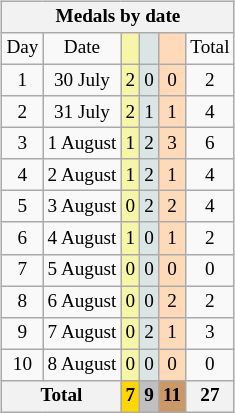<table class="wikitable" style="font-size:80%;float:right;text-align:center">
<tr>
<th colspan=6>Medals by date</th>
</tr>
<tr align=center>
<td>Day</td>
<td>Date</td>
<td bgcolor=#f7f6a8></td>
<td bgcolor=#dce5e5></td>
<td bgcolor=#ffdab9></td>
<td>Total</td>
</tr>
<tr align=centre>
<td>1</td>
<td>30 July</td>
<td bgcolor=#f7f6a8>2</td>
<td bgcolor=#dce5e5>0</td>
<td bgcolor=#ffdab9>0</td>
<td>2</td>
</tr>
<tr align=center>
<td>2</td>
<td>31 July</td>
<td bgcolor=#f7f6a8>2</td>
<td bgcolor=#dce5e5>1</td>
<td bgcolor=#ffdab9>1</td>
<td>4</td>
</tr>
<tr align=center>
<td>3</td>
<td>1 August</td>
<td bgcolor=#f7f6a8>1</td>
<td bgcolor=#dce5e5>2</td>
<td bgcolor=#ffdab9>3</td>
<td>6</td>
</tr>
<tr align=center>
<td>4</td>
<td>2 August</td>
<td bgcolor=#f7f6a8>1</td>
<td bgcolor=#dce5e5>2</td>
<td bgcolor=#ffdab9>1</td>
<td>4</td>
</tr>
<tr align=center>
<td>5</td>
<td>3 August</td>
<td bgcolor=#f7f6a8>0</td>
<td bgcolor=#dce5e5>2</td>
<td bgcolor=#ffdab9>2</td>
<td>4</td>
</tr>
<tr align=center>
<td>6</td>
<td>4 August</td>
<td bgcolor=#f7f6a8>1</td>
<td bgcolor=#dce5e5>0</td>
<td bgcolor=#ffdab9>1</td>
<td>2</td>
</tr>
<tr align=center>
<td>7</td>
<td>5 August</td>
<td bgcolor=#f7f6a8>0</td>
<td bgcolor=#dce5e5>0</td>
<td bgcolor=#ffdab9>0</td>
<td>0</td>
</tr>
<tr align=center>
<td>8</td>
<td>6 August</td>
<td bgcolor=#f7f6a8>0</td>
<td bgcolor=#dce5e5>0</td>
<td bgcolor=#ffdab9>2</td>
<td>2</td>
</tr>
<tr align=center>
<td>9</td>
<td>7 August</td>
<td bgcolor=#f7f6a8>0</td>
<td bgcolor=#dce5e5>2</td>
<td bgcolor=#ffdab9>1</td>
<td>3</td>
</tr>
<tr align=center>
<td>10</td>
<td>8 August</td>
<td bgcolor=#f7f6a8>0</td>
<td bgcolor=#dce5e5>0</td>
<td bgcolor=#ffdab9>0</td>
<td>0</td>
</tr>
<tr align=center>
<th colspan=2!bgcolor=#efefef>Total</th>
<th style="background:gold;">7</th>
<th style="background:silver;">9</th>
<th style="background:#c96;">11</th>
<th>27</th>
</tr>
</table>
